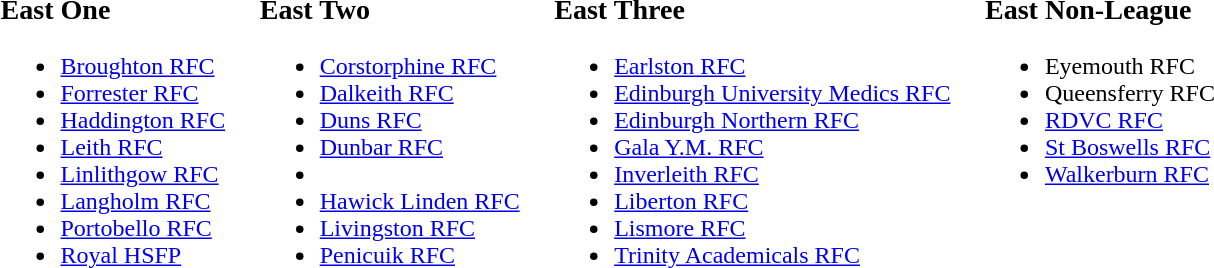<table>
<tr>
<td valign="top"><br><h3>East One</h3><ul><li><a href='#'>Broughton RFC</a></li><li><a href='#'>Forrester RFC</a></li><li><a href='#'>Haddington RFC</a></li><li><a href='#'>Leith RFC</a></li><li><a href='#'>Linlithgow RFC</a></li><li><a href='#'>Langholm RFC</a></li><li><a href='#'>Portobello RFC</a></li><li><a href='#'>Royal HSFP</a></li></ul></td>
<td width="15"> </td>
<td valign="top"><br><h3>East Two</h3><ul><li><a href='#'>Corstorphine RFC</a></li><li><a href='#'>Dalkeith RFC</a></li><li><a href='#'>Duns RFC</a></li><li><a href='#'>Dunbar RFC</a></li><li></li><li><a href='#'>Hawick Linden RFC</a></li><li><a href='#'>Livingston RFC</a></li><li><a href='#'>Penicuik RFC</a></li></ul></td>
<td width="15"> </td>
<td valign="top"><br><h3>East Three</h3><ul><li><a href='#'>Earlston RFC</a></li><li><a href='#'>Edinburgh University Medics RFC</a></li><li><a href='#'>Edinburgh Northern RFC</a></li><li><a href='#'>Gala Y.M. RFC</a></li><li><a href='#'>Inverleith RFC</a></li><li><a href='#'>Liberton RFC</a></li><li><a href='#'>Lismore RFC</a></li><li><a href='#'>Trinity Academicals RFC</a></li></ul></td>
<td width="15"> </td>
<td valign="top"><br><h3>East Non-League</h3><ul><li>Eyemouth RFC</li><li>Queensferry RFC</li><li><a href='#'>RDVC RFC</a></li><li><a href='#'>St Boswells RFC</a></li><li><a href='#'>Walkerburn RFC</a></li></ul></td>
</tr>
</table>
